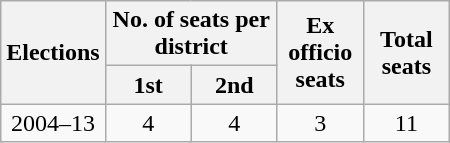<table class=wikitable style="text-align:center">
<tr>
<th rowspan=2>Elections</th>
<th colspan=2>No. of seats per district</th>
<th width=50px rowspan=2>Ex officio seats</th>
<th width=50px rowspan=2>Total seats</th>
</tr>
<tr>
<th width=50px>1st</th>
<th width=50px>2nd</th>
</tr>
<tr>
<td>2004–13</td>
<td>4</td>
<td>4</td>
<td>3</td>
<td>11</td>
</tr>
</table>
